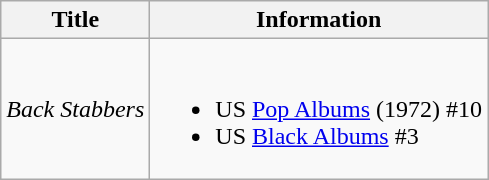<table class="wikitable" border="1">
<tr>
<th>Title</th>
<th>Information</th>
</tr>
<tr>
<td><em>Back Stabbers</em></td>
<td><br><ul><li>US <a href='#'>Pop Albums</a> (1972) #10</li><li>US <a href='#'>Black Albums</a> #3</li></ul></td>
</tr>
</table>
